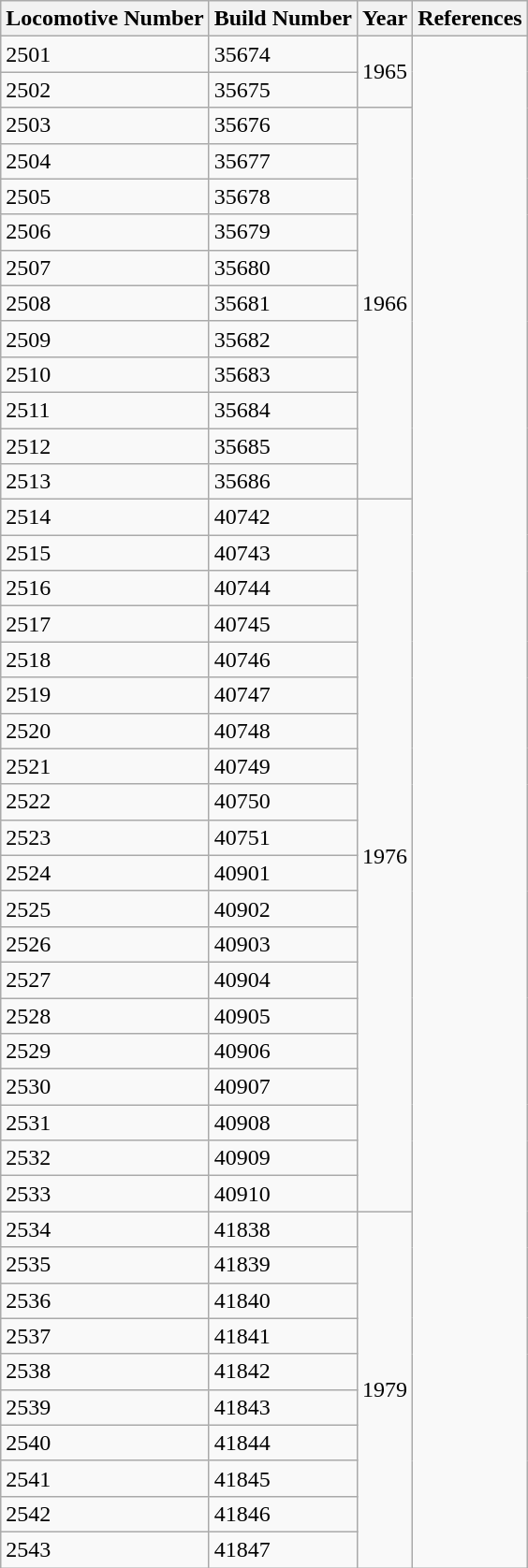<table class="wikitable">
<tr>
<th>Locomotive Number</th>
<th>Build Number</th>
<th>Year</th>
<th>References</th>
</tr>
<tr>
<td>2501</td>
<td>35674</td>
<td rowspan="2">1965</td>
<td rowspan="43"></td>
</tr>
<tr>
<td>2502</td>
<td>35675</td>
</tr>
<tr>
<td>2503</td>
<td>35676</td>
<td rowspan="11">1966</td>
</tr>
<tr>
<td>2504</td>
<td>35677</td>
</tr>
<tr>
<td>2505</td>
<td>35678</td>
</tr>
<tr>
<td>2506</td>
<td>35679</td>
</tr>
<tr>
<td>2507</td>
<td>35680</td>
</tr>
<tr>
<td>2508</td>
<td>35681</td>
</tr>
<tr>
<td>2509</td>
<td>35682</td>
</tr>
<tr>
<td>2510</td>
<td>35683</td>
</tr>
<tr>
<td>2511</td>
<td>35684</td>
</tr>
<tr>
<td>2512</td>
<td>35685</td>
</tr>
<tr>
<td>2513</td>
<td>35686</td>
</tr>
<tr>
<td>2514</td>
<td>40742</td>
<td rowspan="20">1976</td>
</tr>
<tr>
<td>2515</td>
<td>40743</td>
</tr>
<tr>
<td>2516</td>
<td>40744</td>
</tr>
<tr>
<td>2517</td>
<td>40745</td>
</tr>
<tr>
<td>2518</td>
<td>40746</td>
</tr>
<tr>
<td>2519</td>
<td>40747</td>
</tr>
<tr>
<td>2520</td>
<td>40748</td>
</tr>
<tr>
<td>2521</td>
<td>40749</td>
</tr>
<tr>
<td>2522</td>
<td>40750</td>
</tr>
<tr>
<td>2523</td>
<td>40751</td>
</tr>
<tr>
<td>2524</td>
<td>40901</td>
</tr>
<tr>
<td>2525</td>
<td>40902</td>
</tr>
<tr>
<td>2526</td>
<td>40903</td>
</tr>
<tr>
<td>2527</td>
<td>40904</td>
</tr>
<tr>
<td>2528</td>
<td>40905</td>
</tr>
<tr>
<td>2529</td>
<td>40906</td>
</tr>
<tr>
<td>2530</td>
<td>40907</td>
</tr>
<tr>
<td>2531</td>
<td>40908</td>
</tr>
<tr>
<td>2532</td>
<td>40909</td>
</tr>
<tr>
<td>2533</td>
<td>40910</td>
</tr>
<tr>
<td>2534</td>
<td>41838</td>
<td rowspan="10">1979</td>
</tr>
<tr>
<td>2535</td>
<td>41839</td>
</tr>
<tr>
<td>2536</td>
<td>41840</td>
</tr>
<tr>
<td>2537</td>
<td>41841</td>
</tr>
<tr>
<td>2538</td>
<td>41842</td>
</tr>
<tr>
<td>2539</td>
<td>41843</td>
</tr>
<tr>
<td>2540</td>
<td>41844</td>
</tr>
<tr>
<td>2541</td>
<td>41845</td>
</tr>
<tr>
<td>2542</td>
<td>41846</td>
</tr>
<tr>
<td>2543</td>
<td>41847</td>
</tr>
</table>
